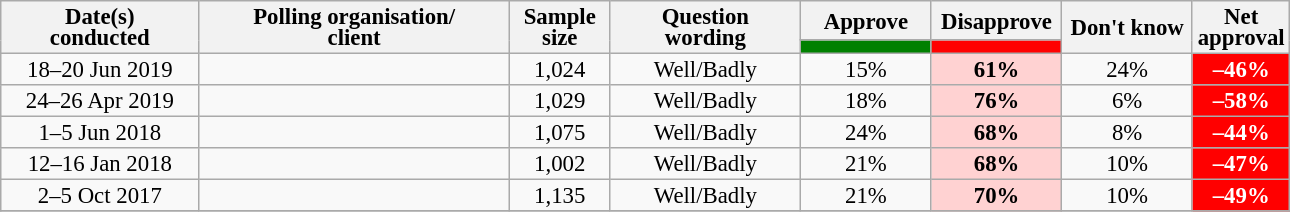<table class="wikitable collapsible sortable" style="text-align:center;font-size:95%;line-height:14px;">
<tr>
<th style="width:125px;" rowspan="2">Date(s)<br>conducted</th>
<th style="width:200px;" rowspan="2">Polling organisation/<br>client</th>
<th style="width:60px;" rowspan="2">Sample size</th>
<th style="width:120px;" rowspan="2">Question<br>wording</th>
<th class="unsortable" style="width:80px;">Approve</th>
<th class="unsortable" style="width:80px;">Disapprove</th>
<th class="unsortable" style="width:80px;" rowspan="2">Don't know</th>
<th class="unsortable" style="width:20px;" rowspan="2">Net approval</th>
</tr>
<tr>
<th class="unsortable" style="color:inherit;background:green;width:60px;"></th>
<th class="unsortable" style="color:inherit;background:red;width:60px;"></th>
</tr>
<tr>
<td>18–20 Jun 2019</td>
<td></td>
<td>1,024</td>
<td>Well/Badly</td>
<td>15%</td>
<td style="background:#FFD2D2"><strong>61%</strong></td>
<td>24%</td>
<td style="background:red;color:white;"><strong>–46%</strong></td>
</tr>
<tr>
<td>24–26 Apr 2019</td>
<td></td>
<td>1,029</td>
<td>Well/Badly</td>
<td>18%</td>
<td style="background:#FFD2D2"><strong>76%</strong></td>
<td>6%</td>
<td style="background:red;color:white;"><strong>–58%</strong></td>
</tr>
<tr>
<td>1–5 Jun 2018</td>
<td></td>
<td>1,075</td>
<td>Well/Badly</td>
<td>24%</td>
<td style="background:#FFD2D2"><strong>68%</strong></td>
<td>8%</td>
<td style="background:red;color:white;"><strong>–44%</strong></td>
</tr>
<tr>
<td>12–16 Jan 2018</td>
<td></td>
<td>1,002</td>
<td>Well/Badly</td>
<td>21%</td>
<td style="background:#FFD2D2"><strong>68%</strong></td>
<td>10%</td>
<td style="background:red;color:white;"><strong>–47%</strong></td>
</tr>
<tr>
<td>2–5 Oct 2017</td>
<td></td>
<td>1,135</td>
<td>Well/Badly</td>
<td>21%</td>
<td style="background:#FFD2D2"><strong>70%</strong></td>
<td>10%</td>
<td style="background:red;color:white;"><strong>–49%</strong></td>
</tr>
<tr>
</tr>
</table>
